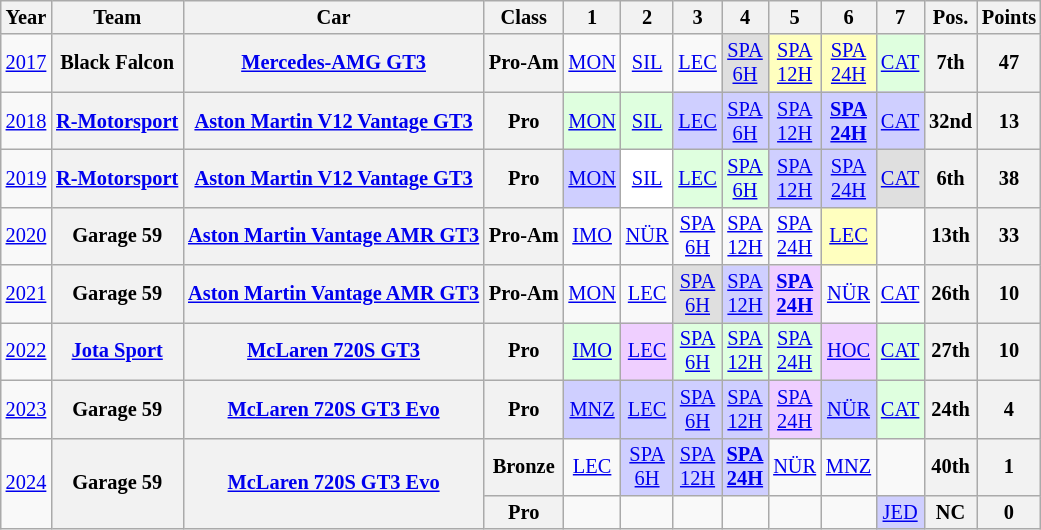<table class="wikitable" border="1" style="text-align:center; font-size:85%;">
<tr>
<th>Year</th>
<th>Team</th>
<th>Car</th>
<th>Class</th>
<th>1</th>
<th>2</th>
<th>3</th>
<th>4</th>
<th>5</th>
<th>6</th>
<th>7</th>
<th>Pos.</th>
<th>Points</th>
</tr>
<tr>
<td><a href='#'>2017</a></td>
<th nowrap>Black Falcon</th>
<th nowrap><a href='#'>Mercedes-AMG GT3</a></th>
<th nowrap>Pro-Am</th>
<td style="background:#;"><a href='#'>MON</a></td>
<td style="background:#;"><a href='#'>SIL</a></td>
<td style="background:#;"><a href='#'>LEC</a></td>
<td style="background:#DFDFDF;"><a href='#'>SPA<br>6H</a><br></td>
<td style="background:#FFFFBF;"><a href='#'>SPA<br>12H</a><br></td>
<td style="background:#FFFFBF;"><a href='#'>SPA<br>24H</a><br></td>
<td style="background:#DFFFDF;"><a href='#'>CAT</a><br></td>
<th>7th</th>
<th>47</th>
</tr>
<tr>
<td><a href='#'>2018</a></td>
<th nowrap><a href='#'>R-Motorsport</a></th>
<th nowrap><a href='#'>Aston Martin V12 Vantage GT3</a></th>
<th>Pro</th>
<td style="background:#DFFFDF;"><a href='#'>MON</a><br></td>
<td style="background:#DFFFDF;"><a href='#'>SIL</a><br></td>
<td style="background:#CFCFFF;"><a href='#'>LEC</a><br></td>
<td style="background:#CFCFFF;"><a href='#'>SPA<br>6H</a><br></td>
<td style="background:#CFCFFF;"><a href='#'>SPA<br>12H</a><br></td>
<td style="background:#CFCFFF;"><strong><a href='#'>SPA<br>24H</a></strong><br></td>
<td style="background:#CFCFFF;"><a href='#'>CAT</a><br></td>
<th>32nd</th>
<th>13</th>
</tr>
<tr>
<td><a href='#'>2019</a></td>
<th nowrap><a href='#'>R-Motorsport</a></th>
<th nowrap><a href='#'>Aston Martin V12 Vantage GT3</a></th>
<th>Pro</th>
<td style="background:#CFCFFF;"><a href='#'>MON</a><br></td>
<td style="background:#FFFFFF;"><a href='#'>SIL</a><br></td>
<td style="background:#DFFFDF;"><a href='#'>LEC</a><br></td>
<td style="background:#DFFFDF;"><a href='#'>SPA<br>6H</a><br></td>
<td style="background:#CFCFFF;"><a href='#'>SPA<br>12H</a><br></td>
<td style="background:#CFCFFF;"><a href='#'>SPA<br>24H</a><br></td>
<td style="background:#DFDFDF;"><a href='#'>CAT</a><br></td>
<th>6th</th>
<th>38</th>
</tr>
<tr>
<td><a href='#'>2020</a></td>
<th nowrap>Garage 59</th>
<th nowrap><a href='#'>Aston Martin Vantage AMR GT3</a></th>
<th nowrap>Pro-Am</th>
<td style="background:#;"><a href='#'>IMO</a></td>
<td style="background:#;"><a href='#'>NÜR</a></td>
<td style="background:#;"><a href='#'>SPA<br>6H</a></td>
<td style="background:#;"><a href='#'>SPA<br>12H</a></td>
<td style="background:#;"><a href='#'>SPA<br>24H</a></td>
<td style="background:#FFFFBF;"><a href='#'>LEC</a><br></td>
<td></td>
<th>13th</th>
<th>33</th>
</tr>
<tr>
<td><a href='#'>2021</a></td>
<th nowrap>Garage 59</th>
<th nowrap><a href='#'>Aston Martin Vantage AMR GT3</a></th>
<th nowrap>Pro-Am</th>
<td style="background:#;"><a href='#'>MON</a></td>
<td style="background:#;"><a href='#'>LEC</a></td>
<td style="background:#DFDFDF;"><a href='#'>SPA<br>6H</a><br></td>
<td style="background:#CFCFFF;"><a href='#'>SPA<br>12H</a><br></td>
<td style="background:#EFCFFF;"><strong><a href='#'>SPA<br>24H</a></strong><br></td>
<td style="background:#;"><a href='#'>NÜR</a></td>
<td style="background:#;"><a href='#'>CAT</a></td>
<th>26th</th>
<th>10</th>
</tr>
<tr>
<td><a href='#'>2022</a></td>
<th nowrap><a href='#'>Jota Sport</a></th>
<th nowrap><a href='#'>McLaren 720S GT3</a></th>
<th>Pro</th>
<td style="background:#DFFFDF;"><a href='#'>IMO</a><br></td>
<td style="background:#EFCFFF;"><a href='#'>LEC</a><br></td>
<td style="background:#DFFFDF;"><a href='#'>SPA<br>6H</a><br></td>
<td style="background:#DFFFDF;"><a href='#'>SPA<br>12H</a><br></td>
<td style="background:#DFFFDF;"><a href='#'>SPA<br>24H</a><br></td>
<td style="background:#EFCFFF;"><a href='#'>HOC</a><br></td>
<td style="background:#DFFFDF;"><a href='#'>CAT</a><br></td>
<th>27th</th>
<th>10</th>
</tr>
<tr>
<td><a href='#'>2023</a></td>
<th nowrap>Garage 59</th>
<th nowrap><a href='#'>McLaren 720S GT3 Evo</a></th>
<th>Pro</th>
<td style="background:#CFCFFF;"><a href='#'>MNZ</a><br></td>
<td style="background:#CFCFFF;"><a href='#'>LEC</a><br></td>
<td style="background:#CFCFFF;"><a href='#'>SPA<br>6H</a><br></td>
<td style="background:#CFCFFF;"><a href='#'>SPA<br>12H</a><br></td>
<td style="background:#EFCFFF;"><a href='#'>SPA<br>24H</a><br></td>
<td style="background:#CFCFFF;"><a href='#'>NÜR</a><br></td>
<td style="background:#DFFFDF;"><a href='#'>CAT</a><br></td>
<th>24th</th>
<th>4</th>
</tr>
<tr>
<td rowspan="2"><a href='#'>2024</a></td>
<th rowspan="2" nowrap>Garage 59</th>
<th rowspan="2" nowrap><a href='#'>McLaren 720S GT3 Evo</a></th>
<th>Bronze</th>
<td style="background:#;"><a href='#'>LEC</a></td>
<td style="background:#CFCFFF;"><a href='#'>SPA<br>6H</a><br></td>
<td style="background:#CFCFFF;"><a href='#'>SPA<br>12H</a><br></td>
<td style="background:#CFCFFF;"><strong><a href='#'>SPA<br>24H</a></strong><br></td>
<td style="background:#;"><a href='#'>NÜR</a><br></td>
<td style="background:#;"><a href='#'>MNZ</a><br></td>
<td></td>
<th>40th</th>
<th>1</th>
</tr>
<tr>
<th>Pro</th>
<td></td>
<td></td>
<td></td>
<td></td>
<td></td>
<td></td>
<td style="background:#CFCFFF;"><a href='#'>JED</a><br></td>
<th>NC</th>
<th>0</th>
</tr>
</table>
